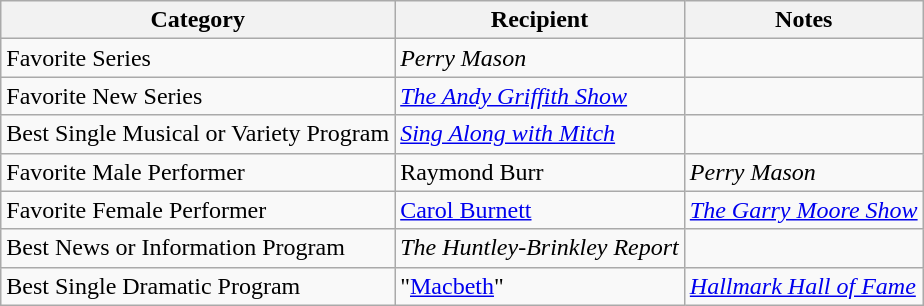<table class="wikitable">
<tr>
<th>Category</th>
<th>Recipient</th>
<th>Notes</th>
</tr>
<tr>
<td>Favorite Series</td>
<td><em>Perry Mason</em></td>
<td></td>
</tr>
<tr>
<td>Favorite New Series</td>
<td><em><a href='#'>The Andy Griffith Show</a></em></td>
<td></td>
</tr>
<tr>
<td>Best Single Musical or Variety Program</td>
<td><em><a href='#'>Sing Along with Mitch</a></em></td>
<td></td>
</tr>
<tr>
<td>Favorite Male Performer</td>
<td>Raymond Burr</td>
<td><em>Perry Mason</em></td>
</tr>
<tr>
<td>Favorite Female Performer</td>
<td><a href='#'>Carol Burnett</a></td>
<td><em><a href='#'>The Garry Moore Show</a></em></td>
</tr>
<tr>
<td>Best News or Information Program</td>
<td><em>The Huntley-Brinkley Report</em></td>
<td></td>
</tr>
<tr>
<td>Best Single Dramatic Program</td>
<td>"<a href='#'>Macbeth</a>"</td>
<td><em><a href='#'>Hallmark Hall of Fame</a></em></td>
</tr>
</table>
